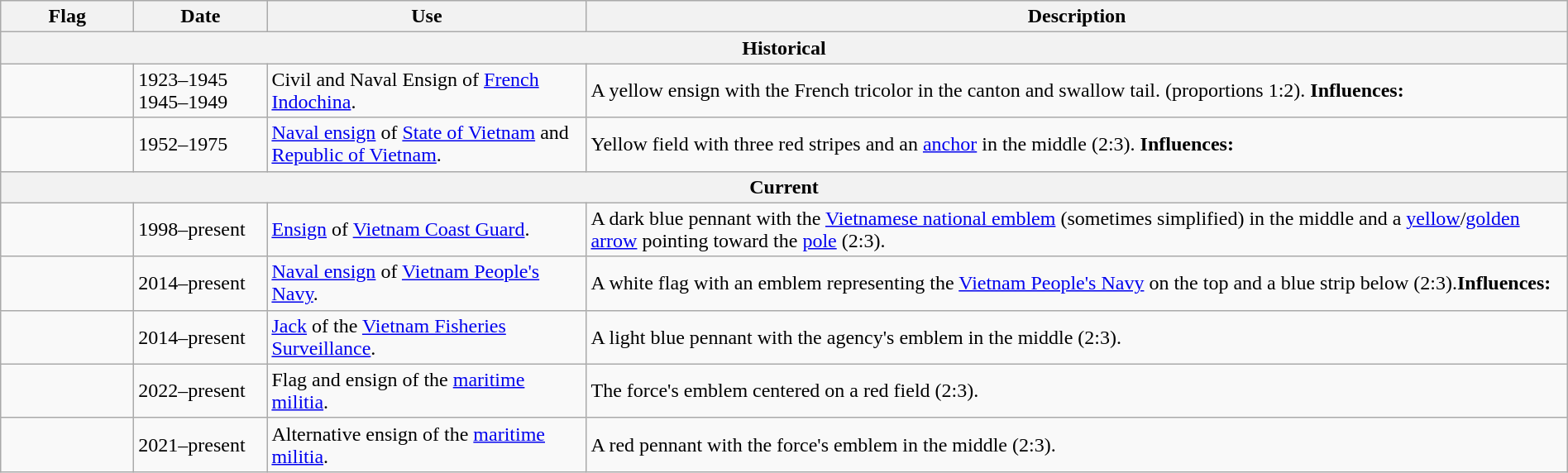<table class="wikitable" style="width:100%">
<tr>
<th width="100px">Flag</th>
<th width="100px">Date</th>
<th width="250px">Use</th>
<th style="min-width:250px">Description</th>
</tr>
<tr>
<th colspan="4">Historical</th>
</tr>
<tr>
<td></td>
<td>1923–1945<br>1945–1949</td>
<td>Civil and Naval Ensign of <a href='#'>French Indochina</a>.</td>
<td>A yellow ensign with the French tricolor in the canton and swallow tail. (proportions 1:2). <strong>Influences:</strong>  </td>
</tr>
<tr>
<td></td>
<td>1952–1975</td>
<td><a href='#'>Naval ensign</a> of <a href='#'>State of Vietnam</a> and <a href='#'>Republic of Vietnam</a>.</td>
<td>Yellow field with three red stripes and an <a href='#'>anchor</a> in the middle (2:3). <strong>Influences:</strong> </td>
</tr>
<tr>
<th colspan="4">Current</th>
</tr>
<tr>
<td></td>
<td>1998–present</td>
<td><a href='#'>Ensign</a> of <a href='#'>Vietnam Coast Guard</a>.</td>
<td>A dark blue pennant with the <a href='#'>Vietnamese national emblem</a> (sometimes simplified) in the middle and a <a href='#'>yellow</a>/<a href='#'>golden</a> <a href='#'>arrow</a> pointing toward the <a href='#'>pole</a> (2:3).</td>
</tr>
<tr>
<td></td>
<td>2014–present</td>
<td><a href='#'>Naval ensign</a> of <a href='#'>Vietnam People's Navy</a>.</td>
<td>A white flag with an emblem representing the <a href='#'>Vietnam People's Navy</a> on the top and a blue strip below (2:3).<strong>Influences:</strong> </td>
</tr>
<tr>
<td></td>
<td>2014–present</td>
<td><a href='#'>Jack</a> of the <a href='#'>Vietnam Fisheries Surveillance</a>.</td>
<td>A light blue pennant with the agency's emblem in the middle (2:3).</td>
</tr>
<tr>
<td></td>
<td>2022–present</td>
<td>Flag and ensign of the <a href='#'>maritime militia</a>.</td>
<td>The force's emblem centered on a red field (2:3).</td>
</tr>
<tr>
<td></td>
<td>2021–present</td>
<td>Alternative ensign of the <a href='#'>maritime militia</a>.</td>
<td>A red pennant with the force's emblem in the middle (2:3).</td>
</tr>
</table>
